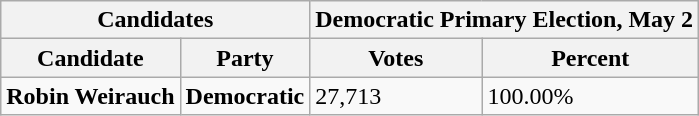<table class=wikitable>
<tr>
<th colspan=2><strong>Candidates</strong></th>
<th colspan=2><strong>Democratic Primary Election, May 2</strong></th>
</tr>
<tr>
<th>Candidate</th>
<th>Party</th>
<th>Votes</th>
<th>Percent</th>
</tr>
<tr>
<td><strong>Robin Weirauch</strong></td>
<td><strong>Democratic</strong></td>
<td>27,713</td>
<td>100.00%</td>
</tr>
</table>
